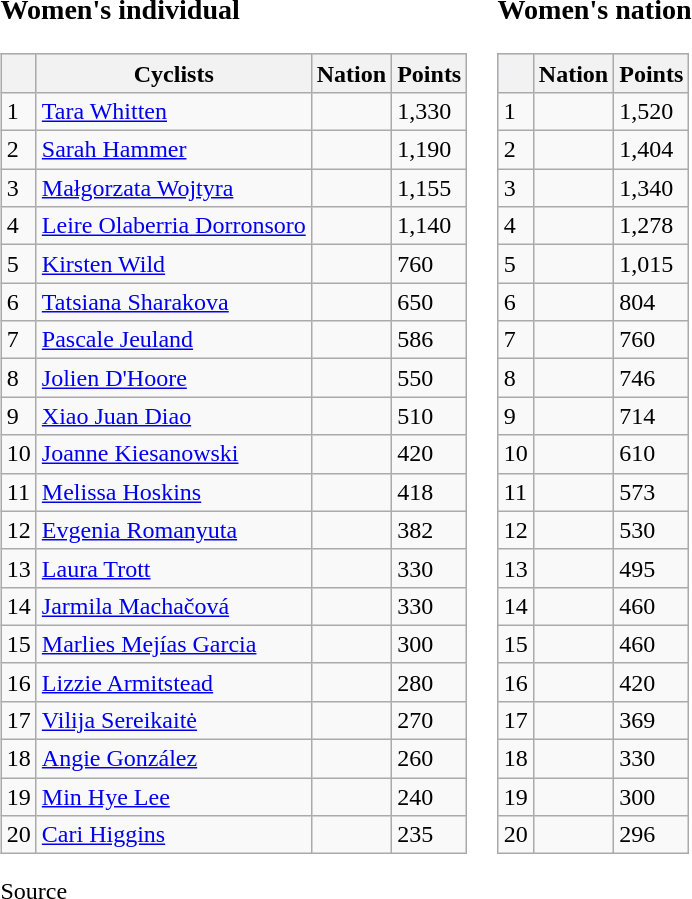<table class="vatop">
<tr valign="top">
<td><br><h3>Women's individual</h3><table class="wikitable sortable">
<tr style=background:#ccccff;>
<th></th>
<th>Cyclists</th>
<th>Nation</th>
<th>Points</th>
</tr>
<tr>
<td>1</td>
<td><a href='#'>Tara Whitten</a></td>
<td></td>
<td>1,330</td>
</tr>
<tr>
<td>2</td>
<td><a href='#'>Sarah Hammer</a></td>
<td></td>
<td>1,190</td>
</tr>
<tr>
<td>3</td>
<td><a href='#'>Małgorzata Wojtyra</a></td>
<td></td>
<td>1,155</td>
</tr>
<tr>
<td>4</td>
<td><a href='#'>Leire Olaberria Dorronsoro</a></td>
<td></td>
<td>1,140</td>
</tr>
<tr>
<td>5</td>
<td><a href='#'>Kirsten Wild</a></td>
<td></td>
<td>760</td>
</tr>
<tr>
<td>6</td>
<td><a href='#'>Tatsiana Sharakova</a></td>
<td></td>
<td>650</td>
</tr>
<tr>
<td>7</td>
<td><a href='#'>Pascale Jeuland</a></td>
<td></td>
<td>586</td>
</tr>
<tr>
<td>8</td>
<td><a href='#'>Jolien D'Hoore</a></td>
<td></td>
<td>550</td>
</tr>
<tr>
<td>9</td>
<td><a href='#'>Xiao Juan Diao</a></td>
<td></td>
<td>510</td>
</tr>
<tr>
<td>10</td>
<td><a href='#'>Joanne Kiesanowski</a></td>
<td></td>
<td>420</td>
</tr>
<tr>
<td>11</td>
<td><a href='#'>Melissa Hoskins</a></td>
<td></td>
<td>418</td>
</tr>
<tr>
<td>12</td>
<td><a href='#'>Evgenia Romanyuta</a></td>
<td></td>
<td>382</td>
</tr>
<tr>
<td>13</td>
<td><a href='#'>Laura Trott</a></td>
<td></td>
<td>330</td>
</tr>
<tr>
<td>14</td>
<td><a href='#'>Jarmila Machačová</a></td>
<td></td>
<td>330</td>
</tr>
<tr>
<td>15</td>
<td><a href='#'>Marlies Mejías Garcia</a></td>
<td></td>
<td>300</td>
</tr>
<tr>
<td>16</td>
<td><a href='#'>Lizzie Armitstead</a></td>
<td></td>
<td>280</td>
</tr>
<tr>
<td>17</td>
<td><a href='#'>Vilija Sereikaitė</a></td>
<td></td>
<td>270</td>
</tr>
<tr>
<td>18</td>
<td><a href='#'>Angie González</a></td>
<td></td>
<td>260</td>
</tr>
<tr>
<td>19</td>
<td><a href='#'>Min Hye Lee</a></td>
<td></td>
<td>240</td>
</tr>
<tr>
<td>20</td>
<td><a href='#'>Cari Higgins</a></td>
<td></td>
<td>235</td>
</tr>
</table>
Source</td>
<td><br><h3>Women's nation</h3><table class="wikitable sortable">
<tr style=background:#ccccff;>
<th></th>
<th>Nation</th>
<th>Points</th>
</tr>
<tr>
<td>1</td>
<td></td>
<td>1,520</td>
</tr>
<tr>
<td>2</td>
<td></td>
<td>1,404</td>
</tr>
<tr>
<td>3</td>
<td></td>
<td>1,340</td>
</tr>
<tr>
<td>4</td>
<td></td>
<td>1,278</td>
</tr>
<tr>
<td>5</td>
<td></td>
<td>1,015</td>
</tr>
<tr>
<td>6</td>
<td></td>
<td>804</td>
</tr>
<tr>
<td>7</td>
<td></td>
<td>760</td>
</tr>
<tr>
<td>8</td>
<td></td>
<td>746</td>
</tr>
<tr>
<td>9</td>
<td></td>
<td>714</td>
</tr>
<tr>
<td>10</td>
<td></td>
<td>610</td>
</tr>
<tr>
<td>11</td>
<td></td>
<td>573</td>
</tr>
<tr>
<td>12</td>
<td></td>
<td>530</td>
</tr>
<tr>
<td>13</td>
<td></td>
<td>495</td>
</tr>
<tr>
<td>14</td>
<td></td>
<td>460</td>
</tr>
<tr>
<td>15</td>
<td></td>
<td>460</td>
</tr>
<tr>
<td>16</td>
<td></td>
<td>420</td>
</tr>
<tr>
<td>17</td>
<td></td>
<td>369</td>
</tr>
<tr>
<td>18</td>
<td></td>
<td>330</td>
</tr>
<tr>
<td>19</td>
<td></td>
<td>300</td>
</tr>
<tr>
<td>20</td>
<td></td>
<td>296</td>
</tr>
</table>
</td>
</tr>
</table>
